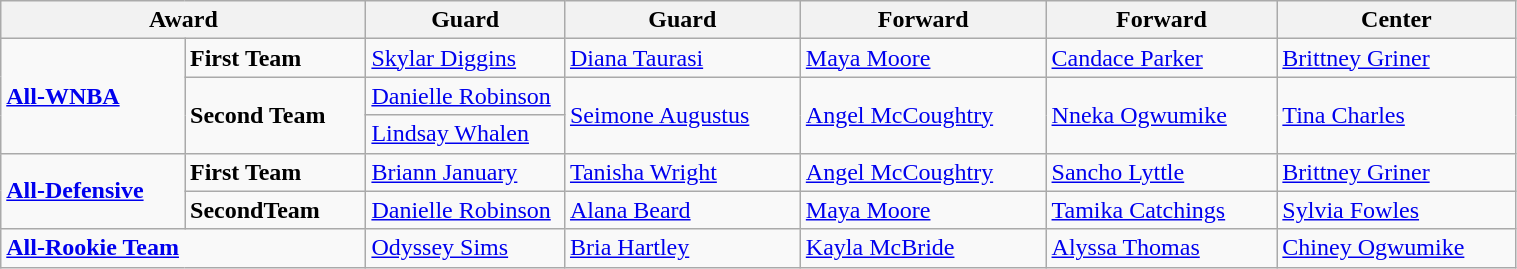<table class="wikitable" style="width: 80%">
<tr>
<th colspan="2">Award</th>
<th width="125">Guard</th>
<th>Guard</th>
<th>Forward</th>
<th>Forward</th>
<th>Center</th>
</tr>
<tr>
<td rowspan="3"><strong><a href='#'>All-WNBA</a></strong></td>
<td><strong>First Team</strong></td>
<td><a href='#'>Skylar Diggins</a></td>
<td><a href='#'>Diana Taurasi</a></td>
<td><a href='#'>Maya Moore</a></td>
<td><a href='#'>Candace Parker</a></td>
<td><a href='#'>Brittney Griner</a></td>
</tr>
<tr>
<td rowspan="2"><strong>Second Team</strong></td>
<td><a href='#'>Danielle Robinson</a></td>
<td rowspan="2"><a href='#'>Seimone Augustus</a></td>
<td rowspan="2"><a href='#'>Angel McCoughtry</a></td>
<td rowspan="2"><a href='#'>Nneka Ogwumike</a></td>
<td rowspan="2"><a href='#'>Tina Charles</a></td>
</tr>
<tr>
<td><a href='#'>Lindsay Whalen</a></td>
</tr>
<tr>
<td rowspan="2"><strong><a href='#'>All-Defensive</a></strong></td>
<td><strong>First Team</strong></td>
<td><a href='#'>Briann January</a></td>
<td><a href='#'>Tanisha Wright</a></td>
<td><a href='#'>Angel McCoughtry</a></td>
<td><a href='#'>Sancho Lyttle</a></td>
<td><a href='#'>Brittney Griner</a></td>
</tr>
<tr>
<td><strong>SecondTeam</strong></td>
<td><a href='#'>Danielle Robinson</a></td>
<td><a href='#'>Alana Beard</a></td>
<td><a href='#'>Maya Moore</a></td>
<td><a href='#'>Tamika Catchings</a></td>
<td><a href='#'>Sylvia Fowles</a></td>
</tr>
<tr>
<td colspan="2"><strong><a href='#'>All-Rookie Team</a></strong></td>
<td><a href='#'>Odyssey Sims</a></td>
<td><a href='#'>Bria Hartley</a></td>
<td><a href='#'>Kayla McBride</a></td>
<td><a href='#'>Alyssa Thomas</a></td>
<td><a href='#'>Chiney Ogwumike</a></td>
</tr>
</table>
